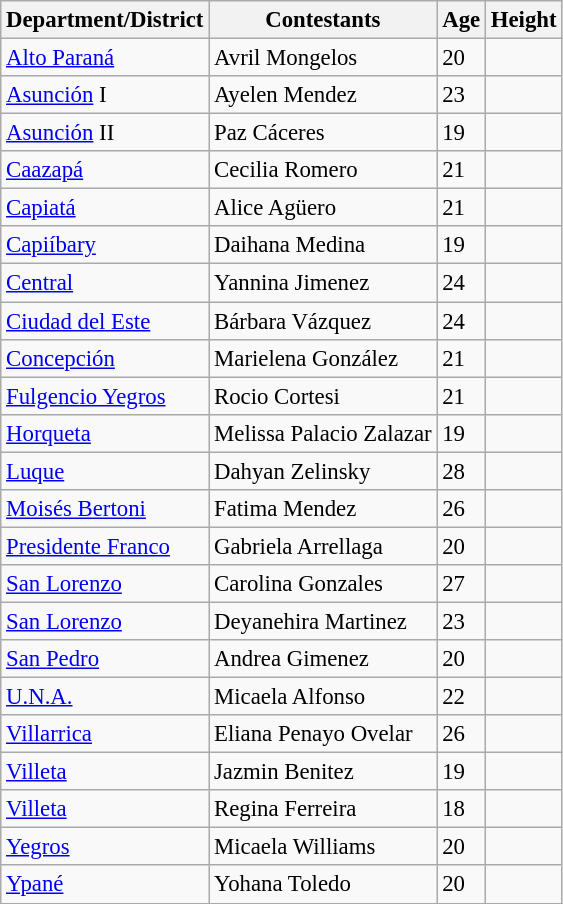<table class="wikitable" style="font-size: 95%">
<tr>
<th>Department/District</th>
<th>Contestants</th>
<th>Age</th>
<th>Height</th>
</tr>
<tr>
<td><a href='#'>Alto Paraná</a></td>
<td>Avril Mongelos</td>
<td>20</td>
<td></td>
</tr>
<tr>
<td><a href='#'>Asunción</a> I</td>
<td>Ayelen Mendez</td>
<td>23</td>
<td></td>
</tr>
<tr>
<td><a href='#'>Asunción</a> II</td>
<td>Paz Cáceres</td>
<td>19</td>
<td></td>
</tr>
<tr>
<td><a href='#'>Caazapá</a></td>
<td>Cecilia Romero</td>
<td>21</td>
<td></td>
</tr>
<tr>
<td><a href='#'>Capiatá</a> </td>
<td>Alice Agüero</td>
<td>21</td>
<td></td>
</tr>
<tr>
<td><a href='#'>Capiíbary</a>  </td>
<td>Daihana Medina</td>
<td>19</td>
<td></td>
</tr>
<tr>
<td><a href='#'>Central</a></td>
<td>Yannina Jimenez </td>
<td>24</td>
<td></td>
</tr>
<tr>
<td><a href='#'>Ciudad del Este</a> </td>
<td>Bárbara Vázquez</td>
<td>24</td>
<td></td>
</tr>
<tr>
<td><a href='#'>Concepción</a></td>
<td>Marielena González</td>
<td>21</td>
<td></td>
</tr>
<tr>
<td><a href='#'>Fulgencio Yegros</a> </td>
<td>Rocio Cortesi</td>
<td>21</td>
<td></td>
</tr>
<tr>
<td><a href='#'>Horqueta</a> </td>
<td>Melissa Palacio Zalazar</td>
<td>19</td>
<td></td>
</tr>
<tr>
<td><a href='#'>Luque</a> </td>
<td>Dahyan Zelinsky</td>
<td>28</td>
<td></td>
</tr>
<tr>
<td><a href='#'>Moisés Bertoni</a> </td>
<td>Fatima Mendez</td>
<td>26</td>
<td></td>
</tr>
<tr>
<td><a href='#'>Presidente Franco</a> </td>
<td>Gabriela Arrellaga</td>
<td>20</td>
<td></td>
</tr>
<tr>
<td><a href='#'>San Lorenzo</a> </td>
<td>Carolina Gonzales</td>
<td>27</td>
<td></td>
</tr>
<tr>
<td><a href='#'>San Lorenzo</a> </td>
<td>Deyanehira Martinez</td>
<td>23</td>
<td></td>
</tr>
<tr>
<td><a href='#'>San Pedro</a></td>
<td>Andrea Gimenez</td>
<td>20</td>
<td></td>
</tr>
<tr>
<td><a href='#'>U.N.A.</a> </td>
<td>Micaela Alfonso</td>
<td>22</td>
<td></td>
</tr>
<tr>
<td><a href='#'>Villarrica</a> </td>
<td>Eliana Penayo Ovelar</td>
<td>26</td>
<td></td>
</tr>
<tr>
<td><a href='#'>Villeta</a> </td>
<td>Jazmin Benitez</td>
<td>19</td>
<td></td>
</tr>
<tr>
<td><a href='#'>Villeta</a> </td>
<td>Regina Ferreira</td>
<td>18</td>
<td></td>
</tr>
<tr>
<td><a href='#'>Yegros</a> </td>
<td>Micaela Williams</td>
<td>20</td>
<td></td>
</tr>
<tr>
<td><a href='#'>Ypané</a> </td>
<td>Yohana Toledo </td>
<td>20</td>
<td></td>
</tr>
<tr>
</tr>
</table>
